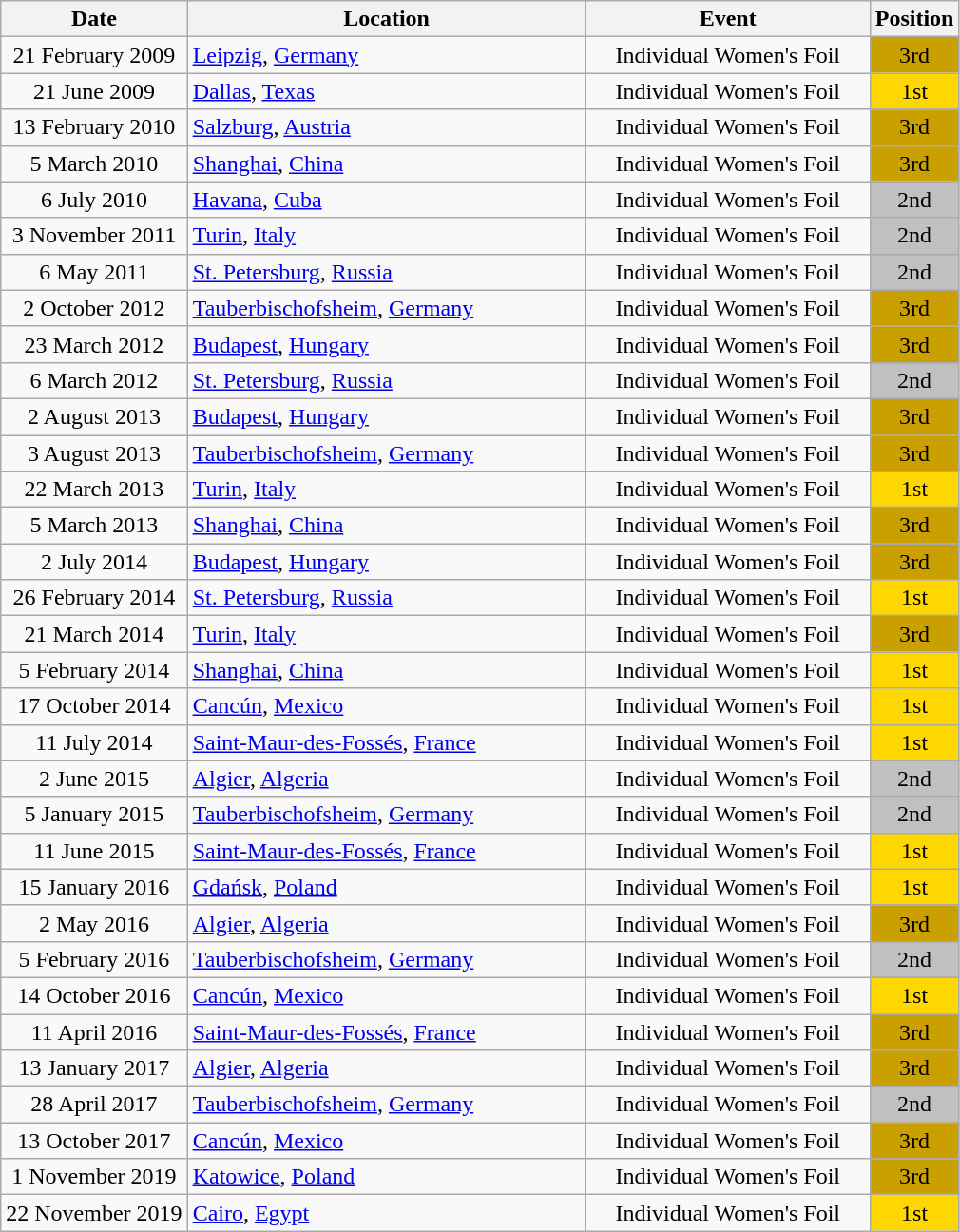<table class="wikitable" style="text-align:center;">
<tr>
<th>Date</th>
<th style="width:17em">Location</th>
<th style="width:12em">Event</th>
<th>Position</th>
</tr>
<tr>
<td>21 February 2009</td>
<td rowspan="1" align="left"> <a href='#'>Leipzig</a>, <a href='#'>Germany</a></td>
<td>Individual Women's Foil</td>
<td bgcolor="caramel">3rd</td>
</tr>
<tr>
<td>21 June 2009</td>
<td rowspan="1" align="left"> <a href='#'>Dallas</a>, <a href='#'>Texas</a></td>
<td>Individual Women's Foil</td>
<td bgcolor="gold">1st</td>
</tr>
<tr>
<td>13 February 2010</td>
<td rowspan="1" align="left"> <a href='#'>Salzburg</a>, <a href='#'>Austria</a></td>
<td>Individual Women's Foil</td>
<td bgcolor="caramel">3rd</td>
</tr>
<tr>
<td>5 March 2010</td>
<td rowspan="1" align="left"> <a href='#'>Shanghai</a>, <a href='#'>China</a></td>
<td>Individual Women's Foil</td>
<td bgcolor="caramel">3rd</td>
</tr>
<tr>
<td>6 July 2010</td>
<td rowspan="1" align="left"> <a href='#'>Havana</a>, <a href='#'>Cuba</a></td>
<td>Individual Women's Foil</td>
<td bgcolor="silver">2nd</td>
</tr>
<tr>
<td>3 November 2011</td>
<td rowspan="1" align="left"> <a href='#'>Turin</a>, <a href='#'>Italy</a></td>
<td>Individual Women's Foil</td>
<td bgcolor="silver">2nd</td>
</tr>
<tr>
<td>6 May 2011</td>
<td rowspan="1" align="left"> <a href='#'>St. Petersburg</a>, <a href='#'>Russia</a></td>
<td>Individual Women's Foil</td>
<td bgcolor="silver">2nd</td>
</tr>
<tr>
<td>2 October 2012</td>
<td rowspan="1" align="left"> <a href='#'>Tauberbischofsheim</a>, <a href='#'>Germany</a></td>
<td>Individual Women's Foil</td>
<td bgcolor="caramel">3rd</td>
</tr>
<tr>
<td>23 March 2012</td>
<td rowspan="1" align="left"> <a href='#'>Budapest</a>, <a href='#'>Hungary</a></td>
<td>Individual Women's Foil</td>
<td bgcolor="caramel">3rd</td>
</tr>
<tr>
<td>6 March 2012</td>
<td rowspan="1" align="left"> <a href='#'>St. Petersburg</a>, <a href='#'>Russia</a></td>
<td>Individual Women's Foil</td>
<td bgcolor="silver">2nd</td>
</tr>
<tr>
<td>2 August 2013</td>
<td rowspan="1" align="left"> <a href='#'>Budapest</a>, <a href='#'>Hungary</a></td>
<td>Individual Women's Foil</td>
<td bgcolor="caramel">3rd</td>
</tr>
<tr>
<td>3 August 2013</td>
<td rowspan="1" align="left"> <a href='#'>Tauberbischofsheim</a>, <a href='#'>Germany</a></td>
<td>Individual Women's Foil</td>
<td bgcolor="caramel">3rd</td>
</tr>
<tr>
<td>22 March 2013</td>
<td rowspan="1" align="left"> <a href='#'>Turin</a>, <a href='#'>Italy</a></td>
<td>Individual Women's Foil</td>
<td bgcolor="gold">1st</td>
</tr>
<tr>
<td>5 March 2013</td>
<td rowspan="1" align="left"> <a href='#'>Shanghai</a>, <a href='#'>China</a></td>
<td>Individual Women's Foil</td>
<td bgcolor="caramel">3rd</td>
</tr>
<tr>
<td>2 July 2014</td>
<td rowspan="1" align="left"> <a href='#'>Budapest</a>, <a href='#'>Hungary</a></td>
<td>Individual Women's Foil</td>
<td bgcolor="caramel">3rd</td>
</tr>
<tr>
<td>26 February 2014</td>
<td rowspan="1" align="left"> <a href='#'>St. Petersburg</a>, <a href='#'>Russia</a></td>
<td>Individual Women's Foil</td>
<td bgcolor="gold">1st</td>
</tr>
<tr>
<td>21 March 2014</td>
<td rowspan="1" align="left"> <a href='#'>Turin</a>, <a href='#'>Italy</a></td>
<td>Individual Women's Foil</td>
<td bgcolor="caramel">3rd</td>
</tr>
<tr>
<td>5 February 2014</td>
<td rowspan="1" align="left"> <a href='#'>Shanghai</a>, <a href='#'>China</a></td>
<td>Individual Women's Foil</td>
<td bgcolor="gold">1st</td>
</tr>
<tr>
<td>17 October 2014</td>
<td rowspan="1" align="left"> <a href='#'>Cancún</a>, <a href='#'>Mexico</a></td>
<td>Individual Women's Foil</td>
<td bgcolor="gold">1st</td>
</tr>
<tr>
<td>11 July 2014</td>
<td rowspan="1" align="left"> <a href='#'>Saint-Maur-des-Fossés</a>, <a href='#'>France</a></td>
<td>Individual Women's Foil</td>
<td bgcolor="gold">1st</td>
</tr>
<tr>
<td>2 June 2015</td>
<td rowspan="1" align="left"> <a href='#'>Algier</a>, <a href='#'>Algeria</a></td>
<td>Individual Women's Foil</td>
<td bgcolor="silver">2nd</td>
</tr>
<tr>
<td>5 January 2015</td>
<td rowspan="1" align="left"> <a href='#'>Tauberbischofsheim</a>, <a href='#'>Germany</a></td>
<td>Individual Women's Foil</td>
<td bgcolor="silver">2nd</td>
</tr>
<tr>
<td>11 June 2015</td>
<td rowspan="1" align="left"> <a href='#'>Saint-Maur-des-Fossés</a>, <a href='#'>France</a></td>
<td>Individual Women's Foil</td>
<td bgcolor="gold">1st</td>
</tr>
<tr>
<td>15 January 2016</td>
<td rowspan="1" align="left"> <a href='#'>Gdańsk</a>, <a href='#'>Poland</a></td>
<td>Individual Women's Foil</td>
<td bgcolor="gold">1st</td>
</tr>
<tr>
<td>2 May 2016</td>
<td rowspan="1" align="left"> <a href='#'>Algier</a>, <a href='#'>Algeria</a></td>
<td>Individual Women's Foil</td>
<td bgcolor="caramel">3rd</td>
</tr>
<tr>
<td>5 February 2016</td>
<td rowspan="1" align="left"> <a href='#'>Tauberbischofsheim</a>, <a href='#'>Germany</a></td>
<td>Individual Women's Foil</td>
<td bgcolor="silver">2nd</td>
</tr>
<tr>
<td>14 October 2016</td>
<td rowspan="1" align="left"> <a href='#'>Cancún</a>, <a href='#'>Mexico</a></td>
<td>Individual Women's Foil</td>
<td bgcolor="gold">1st</td>
</tr>
<tr>
<td>11 April 2016</td>
<td rowspan="1" align="left"> <a href='#'>Saint-Maur-des-Fossés</a>, <a href='#'>France</a></td>
<td>Individual Women's Foil</td>
<td bgcolor="caramel">3rd</td>
</tr>
<tr>
<td>13 January 2017</td>
<td rowspan="1" align="left"> <a href='#'>Algier</a>, <a href='#'>Algeria</a></td>
<td>Individual Women's Foil</td>
<td bgcolor="caramel">3rd</td>
</tr>
<tr>
<td>28 April 2017</td>
<td rowspan="1" align="left"> <a href='#'>Tauberbischofsheim</a>, <a href='#'>Germany</a></td>
<td>Individual Women's Foil</td>
<td bgcolor="silver">2nd</td>
</tr>
<tr>
<td>13 October 2017</td>
<td rowspan="1" align="left"> <a href='#'>Cancún</a>, <a href='#'>Mexico</a></td>
<td>Individual Women's Foil</td>
<td bgcolor="caramel">3rd</td>
</tr>
<tr>
<td>1 November 2019</td>
<td rowspan="1" align="left"> <a href='#'>Katowice</a>, <a href='#'>Poland</a></td>
<td>Individual Women's Foil</td>
<td bgcolor="caramel">3rd</td>
</tr>
<tr>
<td>22 November 2019</td>
<td rowspan="1" align="left"> <a href='#'>Cairo</a>, <a href='#'>Egypt</a></td>
<td>Individual Women's Foil</td>
<td bgcolor="gold">1st</td>
</tr>
</table>
